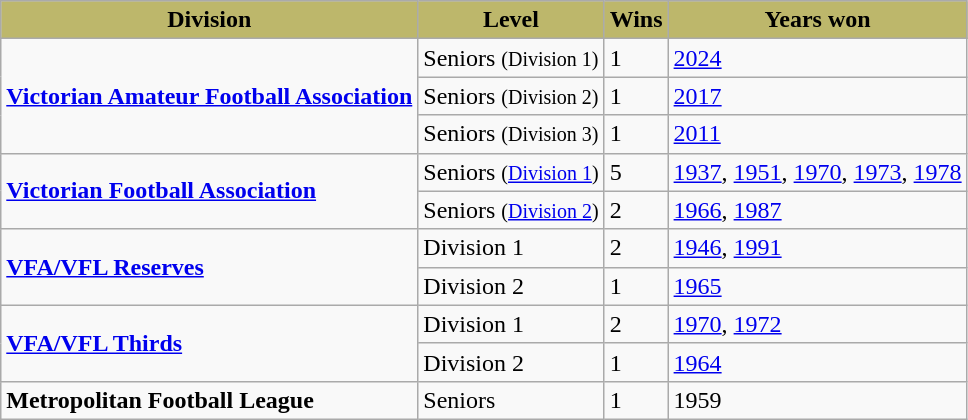<table class="wikitable">
<tr style="background:#bdb76b;">
<th style="background:#bdb76b;" align="center">Division</th>
<th style="background:#bdb76b;" align="center">Level</th>
<th style="background:#bdb76b;" align="center">Wins</th>
<th style="background:#bdb76b;" align="center">Years won</th>
</tr>
<tr>
<td rowspan=3 scope="row" style="text-align: left"><strong><a href='#'>Victorian Amateur Football Association</a></strong></td>
<td>Seniors <small>(Division 1)</small></td>
<td>1</td>
<td><a href='#'>2024</a></td>
</tr>
<tr>
<td>Seniors <small>(Division 2)</small></td>
<td>1</td>
<td><a href='#'>2017</a></td>
</tr>
<tr>
<td>Seniors <small>(Division 3)</small></td>
<td>1</td>
<td><a href='#'>2011</a></td>
</tr>
<tr>
<td rowspan=2 scope="row" style="text-align: left"><strong><a href='#'>Victorian Football Association</a></strong></td>
<td>Seniors <small>(<a href='#'>Division 1</a>)</small></td>
<td>5</td>
<td><a href='#'>1937</a>, <a href='#'>1951</a>, <a href='#'>1970</a>, <a href='#'>1973</a>, <a href='#'>1978</a></td>
</tr>
<tr>
<td>Seniors <small>(<a href='#'>Division 2</a>)</small></td>
<td>2</td>
<td><a href='#'>1966</a>, <a href='#'>1987</a></td>
</tr>
<tr>
<td rowspan=2 scope="row" style="text-align: left"><strong><a href='#'>VFA/VFL Reserves</a></strong></td>
<td>Division 1</td>
<td>2</td>
<td><a href='#'>1946</a>, <a href='#'>1991</a></td>
</tr>
<tr>
<td>Division 2</td>
<td>1</td>
<td><a href='#'>1965</a></td>
</tr>
<tr>
<td rowspan=2 scope="row" style="text-align: left"><strong><a href='#'>VFA/VFL Thirds</a></strong></td>
<td>Division 1</td>
<td>2</td>
<td><a href='#'>1970</a>, <a href='#'>1972</a></td>
</tr>
<tr>
<td>Division 2</td>
<td>1</td>
<td><a href='#'>1964</a></td>
</tr>
<tr>
<td rowspan=2 scope="row" style="text-align: left"><strong>Metropolitan Football League</strong></td>
<td>Seniors</td>
<td>1</td>
<td>1959</td>
</tr>
</table>
